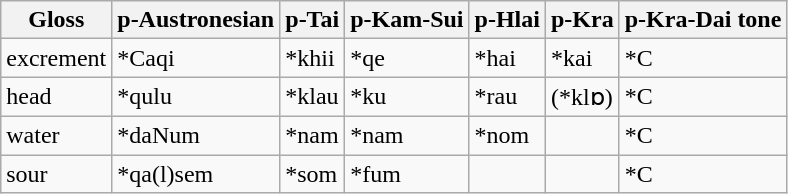<table class="wikitable">
<tr>
<th>Gloss</th>
<th>p-Austronesian</th>
<th>p-Tai</th>
<th>p-Kam-Sui</th>
<th>p-Hlai</th>
<th>p-Kra</th>
<th>p-Kra-Dai tone</th>
</tr>
<tr>
<td>excrement</td>
<td>*Caqi</td>
<td>*khii</td>
<td>*qe</td>
<td>*hai</td>
<td>*kai</td>
<td>*C</td>
</tr>
<tr>
<td>head</td>
<td>*qulu</td>
<td>*klau</td>
<td>*ku</td>
<td>*rau</td>
<td>(*klɒ)</td>
<td>*C</td>
</tr>
<tr>
<td>water</td>
<td>*daNum</td>
<td>*nam</td>
<td>*nam</td>
<td>*nom</td>
<td></td>
<td>*C</td>
</tr>
<tr>
<td>sour</td>
<td>*qa(l)sem</td>
<td>*som</td>
<td>*fum</td>
<td></td>
<td></td>
<td>*C</td>
</tr>
</table>
